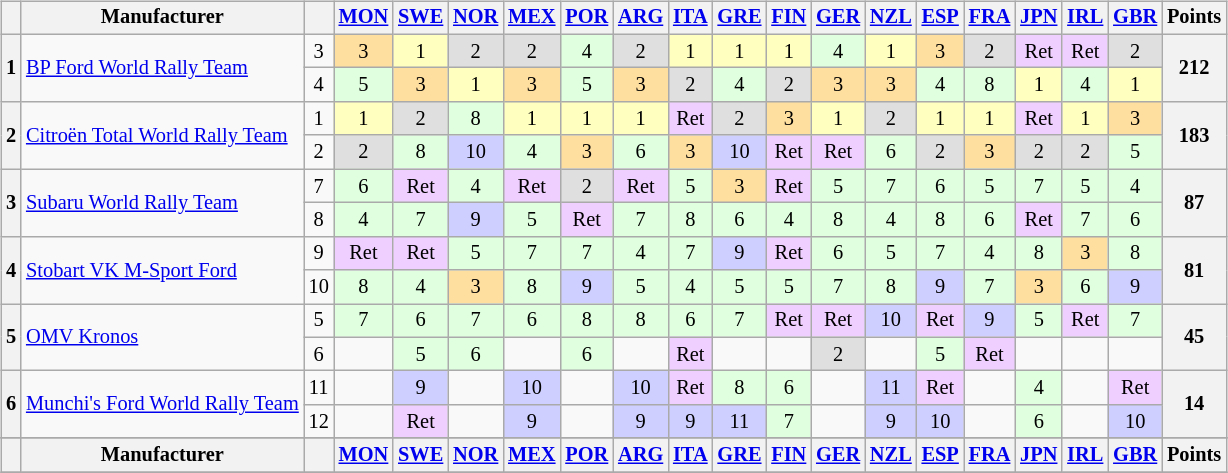<table>
<tr>
<td><br><table class="wikitable" style="font-size: 85%; text-align: center;">
<tr valign="top">
<th valign="middle"></th>
<th valign="middle">Manufacturer</th>
<th valign="middle"></th>
<th><a href='#'>MON</a><br></th>
<th><a href='#'>SWE</a><br></th>
<th><a href='#'>NOR</a><br></th>
<th><a href='#'>MEX</a><br></th>
<th><a href='#'>POR</a><br></th>
<th><a href='#'>ARG</a><br></th>
<th><a href='#'>ITA</a><br></th>
<th><a href='#'>GRE</a><br></th>
<th><a href='#'>FIN</a><br></th>
<th><a href='#'>GER</a><br></th>
<th><a href='#'>NZL</a><br></th>
<th><a href='#'>ESP</a><br></th>
<th><a href='#'>FRA</a><br></th>
<th><a href='#'>JPN</a><br></th>
<th><a href='#'>IRL</a><br></th>
<th><a href='#'>GBR</a><br></th>
<th valign="middle">Points</th>
</tr>
<tr>
<th rowspan=2>1</th>
<td align=left rowspan=2> <a href='#'>BP Ford World Rally Team</a></td>
<td>3</td>
<td style="background:#ffdf9f;">3</td>
<td style="background:#ffffbf;">1</td>
<td style="background:#dfdfdf;">2</td>
<td style="background:#dfdfdf;">2</td>
<td style="background:#dfffdf;">4</td>
<td style="background:#dfdfdf;">2</td>
<td style="background:#ffffbf;">1</td>
<td style="background:#ffffbf;">1</td>
<td style="background:#ffffbf;">1</td>
<td style="background:#dfffdf;">4</td>
<td style="background:#ffffbf;">1</td>
<td style="background:#ffdf9f;">3</td>
<td style="background:#dfdfdf;">2</td>
<td style="background:#efcfff;">Ret</td>
<td style="background:#efcfff;">Ret</td>
<td style="background:#dfdfdf;">2</td>
<th rowspan=2>212</th>
</tr>
<tr>
<td>4</td>
<td style="background:#dfffdf;">5</td>
<td style="background:#ffdf9f;">3</td>
<td style="background:#ffffbf;">1</td>
<td style="background:#ffdf9f;">3</td>
<td style="background:#dfffdf;">5</td>
<td style="background:#ffdf9f;">3</td>
<td style="background:#dfdfdf;">2</td>
<td style="background:#dfffdf;">4</td>
<td style="background:#dfdfdf;">2</td>
<td style="background:#ffdf9f;">3</td>
<td style="background:#ffdf9f;">3</td>
<td style="background:#dfffdf;">4</td>
<td style="background:#dfffdf;">8</td>
<td style="background:#ffffbf;">1</td>
<td style="background:#dfffdf;">4</td>
<td style="background:#ffffbf;">1</td>
</tr>
<tr>
<th rowspan=2>2</th>
<td align=left rowspan=2 nowrap> <a href='#'>Citroën Total World Rally Team</a></td>
<td>1</td>
<td style="background:#ffffbf;">1</td>
<td style="background:#dfdfdf;">2</td>
<td style="background:#dfffdf;">8</td>
<td style="background:#ffffbf;">1</td>
<td style="background:#ffffbf;">1</td>
<td style="background:#ffffbf;">1</td>
<td style="background:#efcfff;">Ret</td>
<td style="background:#dfdfdf;">2</td>
<td style="background:#ffdf9f;">3</td>
<td style="background:#ffffbf;">1</td>
<td style="background:#dfdfdf;">2</td>
<td style="background:#ffffbf;">1</td>
<td style="background:#ffffbf;">1</td>
<td style="background:#efcfff;">Ret</td>
<td style="background:#ffffbf;">1</td>
<td style="background:#ffdf9f;">3</td>
<th rowspan=2>183</th>
</tr>
<tr>
<td>2</td>
<td style="background:#dfdfdf;">2</td>
<td style="background:#dfffdf;">8</td>
<td style="background:#cfcfff;">10</td>
<td style="background:#dfffdf;">4</td>
<td style="background:#ffdf9f;">3</td>
<td style="background:#dfffdf;">6</td>
<td style="background:#ffdf9f;">3</td>
<td style="background:#cfcfff;">10</td>
<td style="background:#efcfff;">Ret</td>
<td style="background:#efcfff;">Ret</td>
<td style="background:#dfffdf;">6</td>
<td style="background:#dfdfdf;">2</td>
<td style="background:#ffdf9f;">3</td>
<td style="background:#dfdfdf;">2</td>
<td style="background:#dfdfdf;">2</td>
<td style="background:#dfffdf;">5</td>
</tr>
<tr>
<th rowspan=2>3</th>
<td align=left rowspan=2> <a href='#'>Subaru World Rally Team</a></td>
<td>7</td>
<td style="background:#dfffdf;">6</td>
<td style="background:#efcfff;">Ret</td>
<td style="background:#dfffdf;">4</td>
<td style="background:#efcfff;">Ret</td>
<td style="background:#dfdfdf;">2</td>
<td style="background:#efcfff;">Ret</td>
<td style="background:#dfffdf;">5</td>
<td style="background:#ffdf9f;">3</td>
<td style="background:#efcfff;">Ret</td>
<td style="background:#dfffdf;">5</td>
<td style="background:#dfffdf;">7</td>
<td style="background:#dfffdf;">6</td>
<td style="background:#dfffdf;">5</td>
<td style="background:#dfffdf;">7</td>
<td style="background:#dfffdf;">5</td>
<td style="background:#dfffdf;">4</td>
<th rowspan=2>87</th>
</tr>
<tr>
<td>8</td>
<td style="background:#dfffdf;">4</td>
<td style="background:#dfffdf;">7</td>
<td style="background:#cfcfff;">9</td>
<td style="background:#dfffdf;">5</td>
<td style="background:#efcfff;">Ret</td>
<td style="background:#dfffdf;">7</td>
<td style="background:#dfffdf;">8</td>
<td style="background:#dfffdf;">6</td>
<td style="background:#dfffdf;">4</td>
<td style="background:#dfffdf;">8</td>
<td style="background:#dfffdf;">4</td>
<td style="background:#dfffdf;">8</td>
<td style="background:#dfffdf;">6</td>
<td style="background:#efcfff;">Ret</td>
<td style="background:#dfffdf;">7</td>
<td style="background:#dfffdf;">6</td>
</tr>
<tr>
<th rowspan=2>4</th>
<td align=left rowspan=2> <a href='#'>Stobart VK M-Sport Ford</a></td>
<td>9</td>
<td style="background:#efcfff;">Ret</td>
<td style="background:#efcfff;">Ret</td>
<td style="background:#dfffdf;">5</td>
<td style="background:#dfffdf;">7</td>
<td style="background:#dfffdf;">7</td>
<td style="background:#dfffdf;">4</td>
<td style="background:#dfffdf;">7</td>
<td style="background:#cfcfff;">9</td>
<td style="background:#efcfff;">Ret</td>
<td style="background:#dfffdf;">6</td>
<td style="background:#dfffdf;">5</td>
<td style="background:#dfffdf;">7</td>
<td style="background:#dfffdf;">4</td>
<td style="background:#dfffdf;">8</td>
<td style="background:#ffdf9f;">3</td>
<td style="background:#dfffdf;">8</td>
<th rowspan=2>81</th>
</tr>
<tr>
<td>10</td>
<td style="background:#dfffdf;">8</td>
<td style="background:#dfffdf;">4</td>
<td style="background:#ffdf9f;">3</td>
<td style="background:#dfffdf;">8</td>
<td style="background:#cfcfff;">9</td>
<td style="background:#dfffdf;">5</td>
<td style="background:#dfffdf;">4</td>
<td style="background:#dfffdf;">5</td>
<td style="background:#dfffdf;">5</td>
<td style="background:#dfffdf;">7</td>
<td style="background:#dfffdf;">8</td>
<td style="background:#cfcfff;">9</td>
<td style="background:#dfffdf;">7</td>
<td style="background:#ffdf9f;">3</td>
<td style="background:#dfffdf;">6</td>
<td style="background:#cfcfff;">9</td>
</tr>
<tr>
<th rowspan=2>5</th>
<td align=left rowspan=2> <a href='#'>OMV Kronos</a></td>
<td>5</td>
<td style="background:#dfffdf;">7</td>
<td style="background:#dfffdf;">6</td>
<td style="background:#dfffdf;">7</td>
<td style="background:#dfffdf;">6</td>
<td style="background:#dfffdf;">8</td>
<td style="background:#dfffdf;">8</td>
<td style="background:#dfffdf;">6</td>
<td style="background:#dfffdf;">7</td>
<td style="background:#efcfff;">Ret</td>
<td style="background:#efcfff;">Ret</td>
<td style="background:#cfcfff;">10</td>
<td style="background:#efcfff;">Ret</td>
<td style="background:#cfcfff;">9</td>
<td style="background:#dfffdf;">5</td>
<td style="background:#efcfff;">Ret</td>
<td style="background:#dfffdf;">7</td>
<th rowspan=2>45</th>
</tr>
<tr>
<td>6</td>
<td></td>
<td style="background:#dfffdf;">5</td>
<td style="background:#dfffdf;">6</td>
<td></td>
<td style="background:#dfffdf;">6</td>
<td></td>
<td style="background:#efcfff;">Ret</td>
<td></td>
<td></td>
<td style="background:#dfdfdf;">2</td>
<td></td>
<td style="background:#dfffdf;">5</td>
<td style="background:#efcfff;">Ret</td>
<td></td>
<td></td>
<td></td>
</tr>
<tr>
<th rowspan=2>6</th>
<td align=left rowspan=2 nowrap> <a href='#'>Munchi's Ford World Rally Team</a></td>
<td>11</td>
<td></td>
<td style="background:#cfcfff;">9</td>
<td></td>
<td style="background:#cfcfff;">10</td>
<td></td>
<td style="background:#cfcfff;">10</td>
<td style="background:#efcfff;">Ret</td>
<td style="background:#dfffdf;">8</td>
<td style="background:#dfffdf;">6</td>
<td></td>
<td style="background:#cfcfff;">11</td>
<td style="background:#efcfff;">Ret</td>
<td></td>
<td style="background:#dfffdf;">4</td>
<td></td>
<td style="background:#efcfff;">Ret</td>
<th rowspan=2>14</th>
</tr>
<tr>
<td>12</td>
<td></td>
<td style="background:#efcfff;">Ret</td>
<td></td>
<td style="background:#cfcfff;">9</td>
<td></td>
<td style="background:#cfcfff;">9</td>
<td style="background:#cfcfff;">9</td>
<td style="background:#cfcfff;">11</td>
<td style="background:#dfffdf;">7</td>
<td></td>
<td style="background:#cfcfff;">9</td>
<td style="background:#cfcfff;">10</td>
<td></td>
<td style="background:#dfffdf;">6</td>
<td></td>
<td style="background:#cfcfff;">10</td>
</tr>
<tr>
</tr>
<tr valign="top">
<th valign="middle"></th>
<th valign="middle">Manufacturer</th>
<th valign="middle"></th>
<th><a href='#'>MON</a><br></th>
<th><a href='#'>SWE</a><br></th>
<th><a href='#'>NOR</a><br></th>
<th><a href='#'>MEX</a><br></th>
<th><a href='#'>POR</a><br></th>
<th><a href='#'>ARG</a><br></th>
<th><a href='#'>ITA</a><br></th>
<th><a href='#'>GRE</a><br></th>
<th><a href='#'>FIN</a><br></th>
<th><a href='#'>GER</a><br></th>
<th><a href='#'>NZL</a><br></th>
<th><a href='#'>ESP</a><br></th>
<th><a href='#'>FRA</a><br></th>
<th><a href='#'>JPN</a><br></th>
<th><a href='#'>IRL</a><br></th>
<th><a href='#'>GBR</a><br></th>
<th valign="middle">Points</th>
</tr>
<tr>
</tr>
</table>
</td>
<td valign="top"><br></td>
</tr>
</table>
